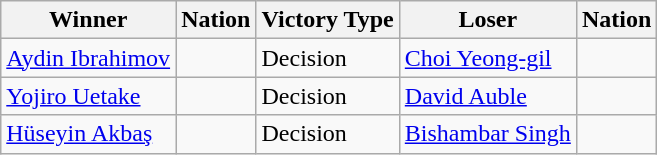<table class="wikitable sortable" style="text-align:left;">
<tr>
<th>Winner</th>
<th>Nation</th>
<th>Victory Type</th>
<th>Loser</th>
<th>Nation</th>
</tr>
<tr>
<td><a href='#'>Aydin Ibrahimov</a></td>
<td></td>
<td>Decision</td>
<td><a href='#'>Choi Yeong-gil</a></td>
<td></td>
</tr>
<tr>
<td><a href='#'>Yojiro Uetake</a></td>
<td></td>
<td>Decision</td>
<td><a href='#'>David Auble</a></td>
<td></td>
</tr>
<tr>
<td><a href='#'>Hüseyin Akbaş</a></td>
<td></td>
<td>Decision</td>
<td><a href='#'>Bishambar Singh</a></td>
<td></td>
</tr>
</table>
